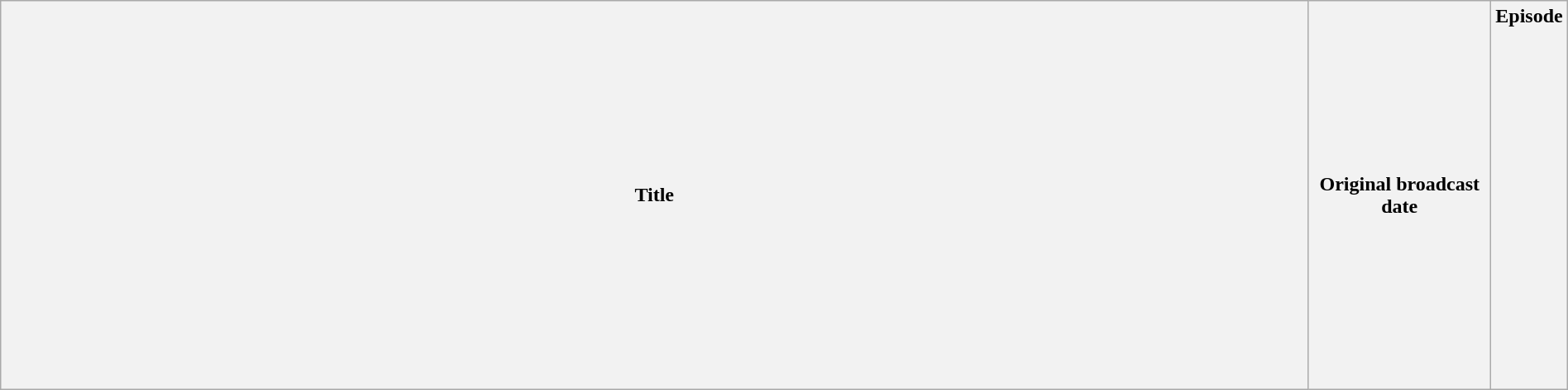<table class="wikitable plainrowheaders" style="width:100%; margin:auto;">
<tr>
<th>Title</th>
<th width="140">Original broadcast date</th>
<th width="40">Episode<br><br><br><br><br><br><br><br><br><br><br><br><br><br><br><br><br></th>
</tr>
</table>
